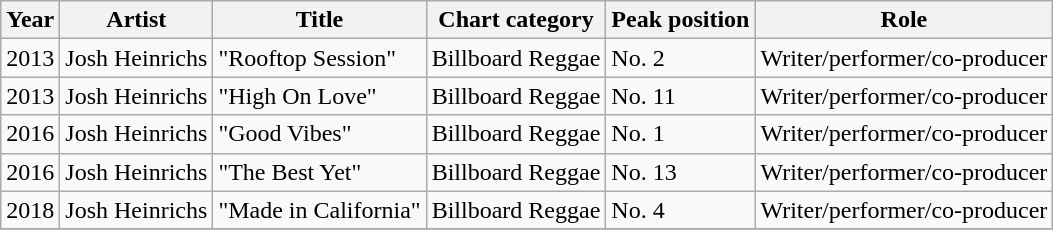<table class="wikitable">
<tr>
<th>Year</th>
<th>Artist</th>
<th>Title</th>
<th>Chart category</th>
<th>Peak position</th>
<th>Role</th>
</tr>
<tr>
<td rowspan="1">2013</td>
<td rowspan="1">Josh Heinrichs</td>
<td rowspan="1">"Rooftop Session"</td>
<td>Billboard Reggae</td>
<td>No. 2</td>
<td>Writer/performer/co-producer</td>
</tr>
<tr>
<td rowspan="1">2013</td>
<td rowspan="1">Josh Heinrichs</td>
<td rowspan="1">"High On Love"</td>
<td>Billboard Reggae</td>
<td>No. 11</td>
<td>Writer/performer/co-producer</td>
</tr>
<tr>
<td rowspan="1">2016</td>
<td rowspan="1">Josh Heinrichs</td>
<td rowspan="1">"Good Vibes"</td>
<td>Billboard Reggae</td>
<td>No. 1</td>
<td>Writer/performer/co-producer</td>
</tr>
<tr>
<td rowspan="1">2016</td>
<td rowspan="1">Josh Heinrichs</td>
<td rowspan="1">"The Best Yet"</td>
<td>Billboard Reggae</td>
<td>No. 13</td>
<td>Writer/performer/co-producer</td>
</tr>
<tr>
<td rowspan="1">2018</td>
<td rowspan="1">Josh Heinrichs</td>
<td rowspan="1">"Made in California"</td>
<td>Billboard Reggae</td>
<td>No. 4</td>
<td>Writer/performer/co-producer</td>
</tr>
<tr>
</tr>
</table>
